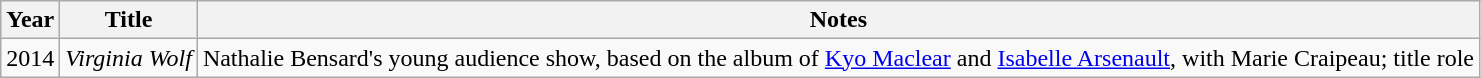<table class="wikitable">
<tr>
<th>Year</th>
<th>Title</th>
<th>Notes</th>
</tr>
<tr>
<td>2014</td>
<td><em>Virginia Wolf</em></td>
<td>Nathalie Bensard's young audience show, based on the album of <a href='#'>Kyo Maclear</a> and <a href='#'>Isabelle Arsenault</a>, with Marie Craipeau; title role</td>
</tr>
</table>
